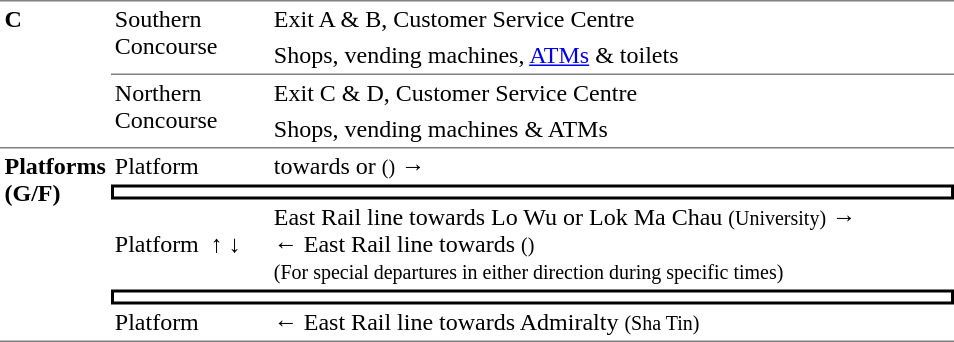<table border=0 cellspacing=0 cellpadding=3>
<tr style="vertical-align:top;">
<td style="border-bottom:solid 1px gray;border-top:solid 1px gray;width:50px;" rowspan=4><strong>C</strong></td>
<td style="border-top:solid 1px gray;border-bottom:solid 1px gray;width:100px;" rowspan=2>Southern Concourse</td>
<td style="border-top:solid 1px gray;width:450px;">Exit A & B, Customer Service Centre</td>
</tr>
<tr>
<td style="border-bottom:solid 1px gray;">Shops, vending machines, <a href='#'>ATMs</a> & toilets</td>
</tr>
<tr>
<td style="border-bottom:solid 1px gray;vertical-align:top;" rowspan=2>Northern Concourse</td>
<td>Exit C & D, Customer Service Centre</td>
</tr>
<tr>
<td style="border-bottom:solid 1px gray;">Shops, vending machines & ATMs</td>
</tr>
<tr>
<td style="border-bottom:solid 1px gray;vertical-align:top;" rowspan=5><strong>Platforms<br>(G/F)</strong></td>
<td>Platform </td>
<td>  towards  or  <small>()</small> →</td>
</tr>
<tr>
<td style="border-top:solid 2px black;border-right:solid 2px black;border-left:solid 2px black;border-bottom:solid 2px black;text-align:center;" colspan=2></td>
</tr>
<tr>
<td>Platform   <span><strong>↑ ↓</strong></span></td>
<td>  East Rail line towards Lo Wu or Lok Ma Chau <small>(University)</small> →<br>←  East Rail line towards  <small>()</small><br><small>(For special departures in either direction during specific times)</small></td>
</tr>
<tr>
<td style="border-top:solid 2px black;border-right:solid 2px black;border-left:solid 2px black;border-bottom:solid 2px black;text-align:center;" colspan=2></td>
</tr>
<tr>
<td style="border-bottom:solid 1px gray;">Platform </td>
<td style="border-bottom:solid 1px gray;">←  East Rail line towards Admiralty <small>(Sha Tin)</small></td>
</tr>
</table>
